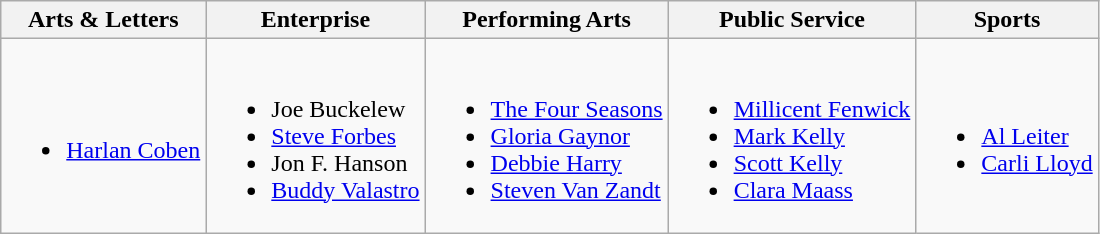<table class="wikitable">
<tr>
<th>Arts & Letters</th>
<th>Enterprise</th>
<th>Performing Arts</th>
<th>Public Service</th>
<th>Sports</th>
</tr>
<tr>
<td><br><ul><li><a href='#'>Harlan Coben</a></li></ul></td>
<td><br><ul><li>Joe Buckelew</li><li><a href='#'>Steve Forbes</a></li><li>Jon F. Hanson</li><li><a href='#'>Buddy Valastro</a></li></ul></td>
<td><br><ul><li><a href='#'>The Four Seasons</a></li><li><a href='#'>Gloria Gaynor</a></li><li><a href='#'>Debbie Harry</a></li><li><a href='#'>Steven Van Zandt</a></li></ul></td>
<td><br><ul><li><a href='#'>Millicent Fenwick</a></li><li><a href='#'>Mark Kelly</a></li><li><a href='#'>Scott Kelly</a></li><li><a href='#'>Clara Maass</a></li></ul></td>
<td><br><ul><li><a href='#'>Al Leiter</a></li><li><a href='#'>Carli Lloyd</a></li></ul></td>
</tr>
</table>
